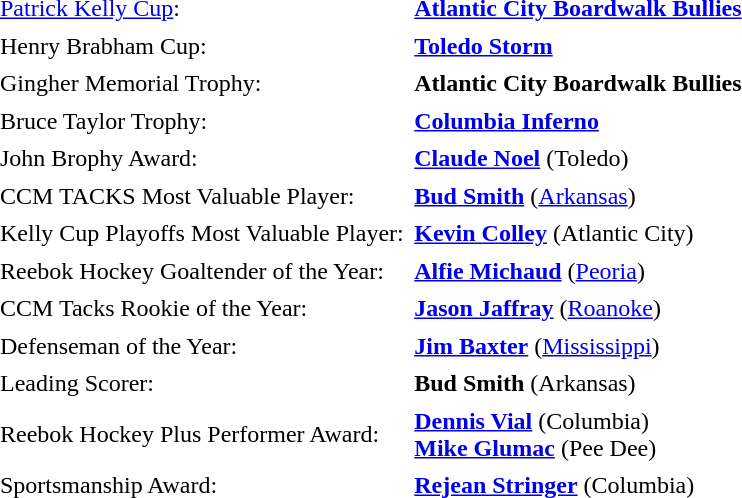<table cellpadding="3" cellspacing="1">
<tr>
<td><a href='#'>Patrick Kelly Cup</a>:</td>
<td><strong><a href='#'>Atlantic City Boardwalk Bullies</a></strong></td>
</tr>
<tr>
<td>Henry Brabham Cup:</td>
<td><strong><a href='#'>Toledo Storm</a></strong></td>
</tr>
<tr>
<td>Gingher Memorial Trophy:</td>
<td><strong>Atlantic City Boardwalk Bullies</strong></td>
</tr>
<tr>
<td>Bruce Taylor Trophy:</td>
<td><strong><a href='#'>Columbia Inferno</a></strong></td>
</tr>
<tr>
<td>John Brophy Award:</td>
<td><strong><a href='#'>Claude Noel</a></strong> (Toledo)</td>
</tr>
<tr>
<td>CCM TACKS Most Valuable Player:</td>
<td><strong><a href='#'>Bud Smith</a></strong> (<a href='#'>Arkansas</a>)</td>
</tr>
<tr>
<td>Kelly Cup Playoffs Most Valuable Player:</td>
<td><strong><a href='#'>Kevin Colley</a></strong> (Atlantic City)</td>
</tr>
<tr>
<td>Reebok Hockey Goaltender of the Year:</td>
<td><strong><a href='#'>Alfie Michaud</a></strong> (<a href='#'>Peoria</a>)</td>
</tr>
<tr>
<td>CCM Tacks Rookie of the Year:</td>
<td><strong><a href='#'>Jason Jaffray</a></strong> (<a href='#'>Roanoke</a>)</td>
</tr>
<tr>
<td>Defenseman of the Year:</td>
<td><strong><a href='#'>Jim Baxter</a></strong> (<a href='#'>Mississippi</a>)</td>
</tr>
<tr>
<td>Leading Scorer:</td>
<td><strong>Bud Smith</strong> (Arkansas)</td>
</tr>
<tr>
<td>Reebok Hockey Plus Performer Award:</td>
<td><strong><a href='#'>Dennis Vial</a></strong> (Columbia) <br> <strong><a href='#'>Mike Glumac</a></strong> (Pee Dee)</td>
</tr>
<tr>
<td>Sportsmanship Award:</td>
<td><strong><a href='#'>Rejean Stringer</a></strong> (Columbia)</td>
</tr>
</table>
